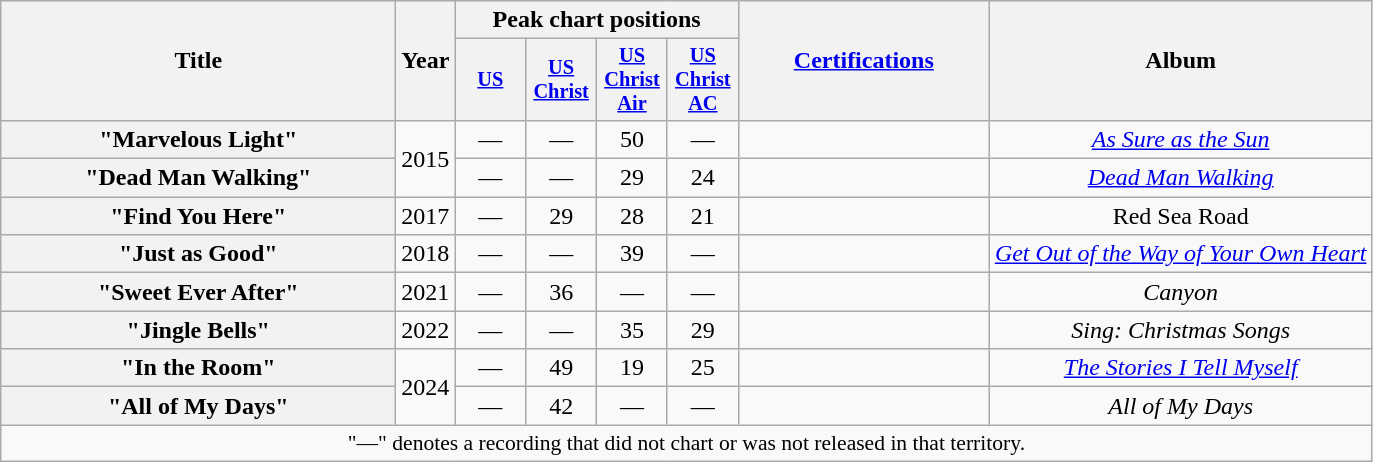<table class="wikitable plainrowheaders" style="text-align:center;">
<tr>
<th rowspan="2" scope="col" style="width:16em;">Title</th>
<th rowspan="2" scope="col">Year</th>
<th colspan="4" scope="col">Peak chart positions</th>
<th rowspan="2" scope="col" style="width:10em;"><a href='#'>Certifications</a></th>
<th rowspan="2">Album</th>
</tr>
<tr>
<th scope="col" style="width:3em;font-size:85%;"><a href='#'>US</a><br></th>
<th scope="col" style="width:3em;font-size:85%;"><a href='#'>US<br>Christ</a><br></th>
<th scope="col" style="width:3em;font-size:85%;"><a href='#'>US<br>Christ<br>Air</a><br></th>
<th scope="col" style="width:3em;font-size:85%;"><a href='#'>US<br>Christ<br>AC</a><br></th>
</tr>
<tr>
<th scope="row">"Marvelous Light"</th>
<td rowspan="2">2015</td>
<td>—</td>
<td>—</td>
<td>50</td>
<td>—</td>
<td></td>
<td><em><a href='#'>As Sure as the Sun</a></em></td>
</tr>
<tr>
<th scope="row">"Dead Man Walking"<br></th>
<td>—</td>
<td>—</td>
<td>29</td>
<td>24</td>
<td></td>
<td><em><a href='#'>Dead Man Walking</a></em></td>
</tr>
<tr>
<th scope="row">"Find You Here"</th>
<td>2017</td>
<td>—</td>
<td>29</td>
<td>28</td>
<td>21</td>
<td></td>
<td>Red Sea Road</td>
</tr>
<tr>
<th scope="row">"Just as Good"<br></th>
<td>2018</td>
<td>—</td>
<td>—</td>
<td>39</td>
<td>—</td>
<td></td>
<td><em><a href='#'>Get Out of the Way of Your Own Heart</a></em></td>
</tr>
<tr>
<th scope="row">"Sweet Ever After"<br></th>
<td>2021</td>
<td>—</td>
<td>36</td>
<td>—</td>
<td>—</td>
<td></td>
<td><em>Canyon</em></td>
</tr>
<tr>
<th scope="row">"Jingle Bells"</th>
<td>2022</td>
<td>—</td>
<td>—</td>
<td>35</td>
<td>29</td>
<td></td>
<td><em>Sing: Christmas Songs</em></td>
</tr>
<tr>
<th scope="row">"In the Room"<br></th>
<td rowspan="2">2024</td>
<td>—</td>
<td>49</td>
<td>19</td>
<td>25</td>
<td></td>
<td><em><a href='#'>The Stories I Tell Myself</a></em></td>
</tr>
<tr>
<th scope="row">"All of My Days"</th>
<td>—</td>
<td>42</td>
<td>—</td>
<td>—</td>
<td></td>
<td><em>All of My Days</em></td>
</tr>
<tr>
<td colspan="8" style="font-size:90%">"—" denotes a recording that did not chart or was not released in that territory.</td>
</tr>
</table>
